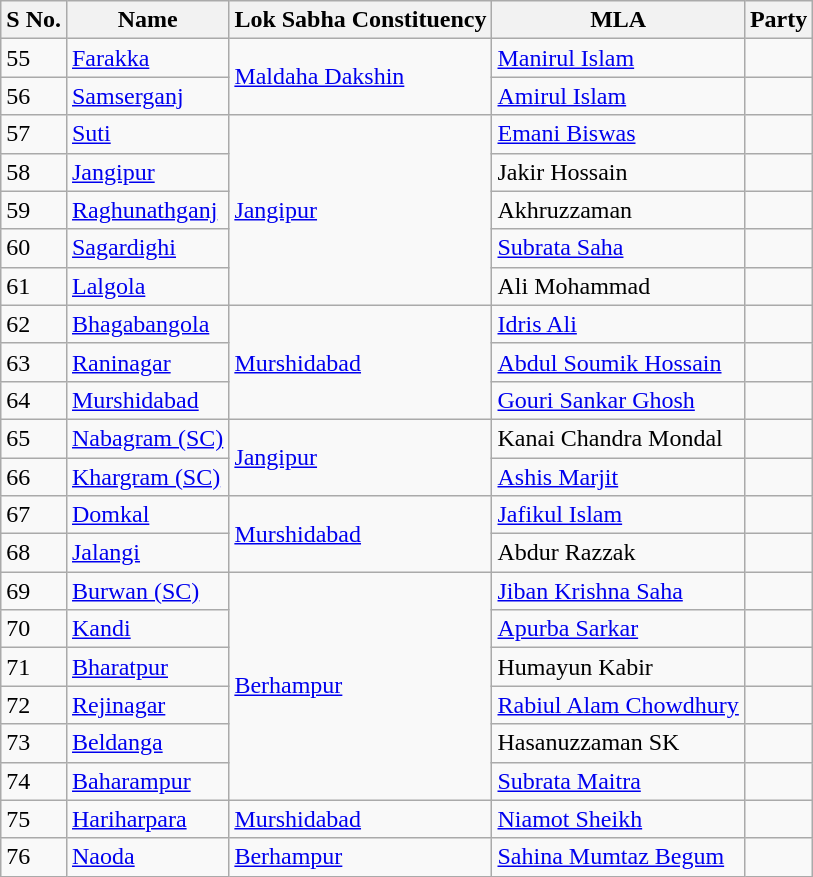<table class="wikitable">
<tr>
<th>S No.</th>
<th>Name</th>
<th>Lok Sabha Constituency</th>
<th>MLA</th>
<th colspan="2">Party</th>
</tr>
<tr>
<td>55</td>
<td><a href='#'>Farakka</a></td>
<td rowspan="2"><a href='#'>Maldaha Dakshin</a></td>
<td><a href='#'>Manirul Islam</a></td>
<td></td>
</tr>
<tr>
<td>56</td>
<td><a href='#'>Samserganj</a></td>
<td><a href='#'>Amirul Islam</a></td>
<td></td>
</tr>
<tr>
<td>57</td>
<td><a href='#'>Suti</a></td>
<td rowspan="5"><a href='#'>Jangipur</a></td>
<td><a href='#'>Emani Biswas</a></td>
<td></td>
</tr>
<tr>
<td>58</td>
<td><a href='#'>Jangipur</a></td>
<td>Jakir Hossain</td>
<td></td>
</tr>
<tr>
<td>59</td>
<td><a href='#'>Raghunathganj</a></td>
<td>Akhruzzaman</td>
<td></td>
</tr>
<tr>
<td>60</td>
<td><a href='#'>Sagardighi</a></td>
<td><a href='#'>Subrata Saha</a></td>
<td></td>
</tr>
<tr>
<td>61</td>
<td><a href='#'>Lalgola</a></td>
<td>Ali Mohammad</td>
<td></td>
</tr>
<tr>
<td>62</td>
<td><a href='#'>Bhagabangola</a></td>
<td rowspan="3"><a href='#'>Murshidabad</a></td>
<td><a href='#'>Idris Ali</a></td>
<td></td>
</tr>
<tr>
<td>63</td>
<td><a href='#'>Raninagar</a></td>
<td><a href='#'>Abdul Soumik Hossain</a></td>
<td></td>
</tr>
<tr>
<td>64</td>
<td><a href='#'>Murshidabad</a></td>
<td><a href='#'>Gouri Sankar Ghosh</a></td>
<td></td>
</tr>
<tr>
<td>65</td>
<td><a href='#'>Nabagram (SC)</a></td>
<td rowspan="2"><a href='#'>Jangipur</a></td>
<td>Kanai Chandra Mondal</td>
<td></td>
</tr>
<tr>
<td>66</td>
<td><a href='#'>Khargram (SC)</a></td>
<td><a href='#'>Ashis Marjit</a></td>
<td></td>
</tr>
<tr>
<td>67</td>
<td><a href='#'>Domkal</a></td>
<td rowspan="2"><a href='#'>Murshidabad</a></td>
<td><a href='#'>Jafikul Islam</a></td>
<td></td>
</tr>
<tr>
<td>68</td>
<td><a href='#'>Jalangi</a></td>
<td>Abdur Razzak</td>
<td></td>
</tr>
<tr>
<td>69</td>
<td><a href='#'>Burwan (SC)</a></td>
<td rowspan="6"><a href='#'>Berhampur</a></td>
<td><a href='#'>Jiban Krishna Saha</a></td>
<td></td>
</tr>
<tr>
<td>70</td>
<td><a href='#'>Kandi</a></td>
<td><a href='#'>Apurba Sarkar</a></td>
<td></td>
</tr>
<tr>
<td>71</td>
<td><a href='#'>Bharatpur</a></td>
<td>Humayun Kabir</td>
<td></td>
</tr>
<tr>
<td>72</td>
<td><a href='#'>Rejinagar</a></td>
<td><a href='#'>Rabiul Alam Chowdhury</a></td>
<td></td>
</tr>
<tr>
<td>73</td>
<td><a href='#'>Beldanga</a></td>
<td>Hasanuzzaman SK</td>
<td></td>
</tr>
<tr>
<td>74</td>
<td><a href='#'>Baharampur</a></td>
<td><a href='#'>Subrata Maitra</a></td>
<td></td>
</tr>
<tr>
<td>75</td>
<td><a href='#'>Hariharpara</a></td>
<td><a href='#'>Murshidabad</a></td>
<td><a href='#'>Niamot Sheikh</a></td>
<td></td>
</tr>
<tr>
<td>76</td>
<td><a href='#'>Naoda</a></td>
<td><a href='#'>Berhampur</a></td>
<td><a href='#'>Sahina Mumtaz Begum</a></td>
<td></td>
</tr>
</table>
